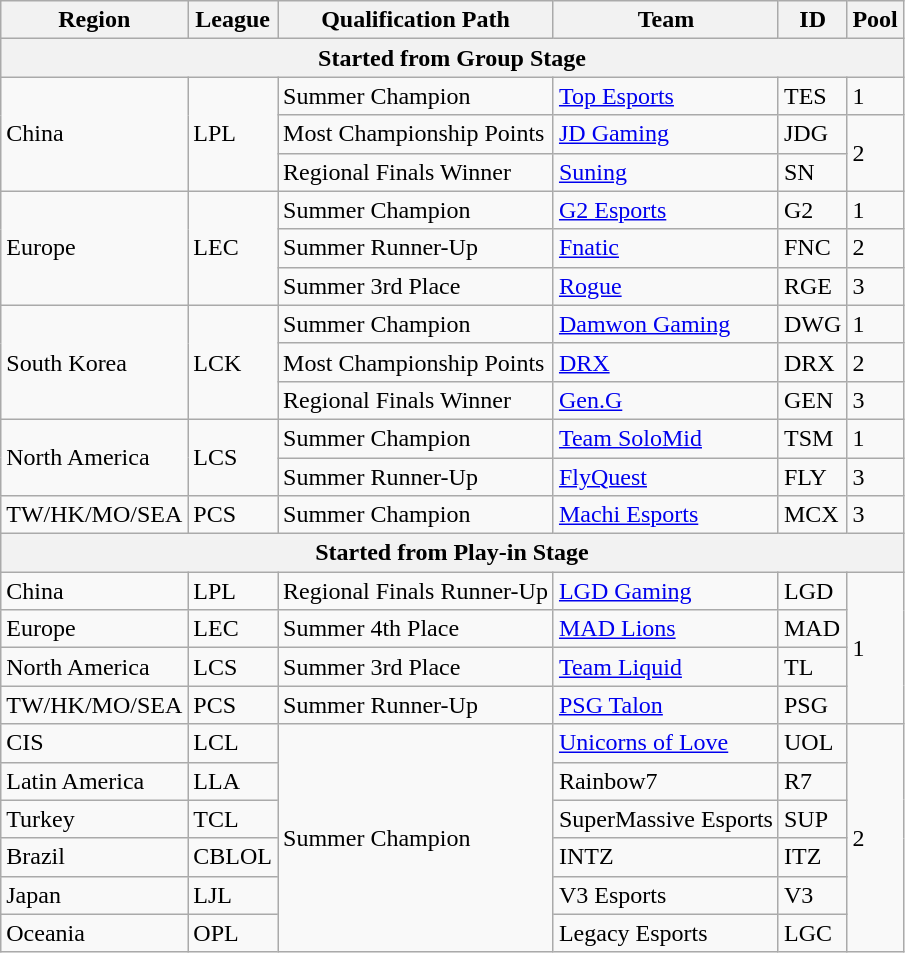<table class="wikitable" style="white-space:nowrap">
<tr>
<th>Region</th>
<th>League</th>
<th>Qualification Path</th>
<th>Team</th>
<th>ID</th>
<th>Pool</th>
</tr>
<tr>
<th colspan="6">Started from Group Stage</th>
</tr>
<tr>
<td rowspan="3">China</td>
<td rowspan="3" title="League of Legends Pro League">LPL</td>
<td>Summer Champion</td>
<td> <a href='#'>Top Esports</a></td>
<td>TES</td>
<td>1</td>
</tr>
<tr>
<td>Most Championship Points</td>
<td> <a href='#'>JD Gaming</a></td>
<td>JDG</td>
<td rowspan="2">2</td>
</tr>
<tr>
<td>Regional Finals Winner</td>
<td> <a href='#'>Suning</a></td>
<td>SN</td>
</tr>
<tr>
<td rowspan="3">Europe</td>
<td rowspan="3" title="League of Legends European Championship">LEC</td>
<td>Summer Champion</td>
<td> <a href='#'>G2 Esports</a></td>
<td>G2</td>
<td>1</td>
</tr>
<tr>
<td>Summer Runner-Up</td>
<td> <a href='#'>Fnatic</a></td>
<td>FNC</td>
<td>2</td>
</tr>
<tr>
<td>Summer 3rd Place</td>
<td> <a href='#'>Rogue</a></td>
<td>RGE</td>
<td>3</td>
</tr>
<tr>
<td rowspan="3">South Korea</td>
<td rowspan="3" title="League of Legends Champions Korea">LCK</td>
<td>Summer Champion</td>
<td> <a href='#'>Damwon Gaming</a></td>
<td>DWG</td>
<td>1</td>
</tr>
<tr>
<td>Most Championship Points</td>
<td> <a href='#'>DRX</a></td>
<td>DRX</td>
<td>2</td>
</tr>
<tr>
<td>Regional Finals Winner</td>
<td> <a href='#'>Gen.G</a></td>
<td>GEN</td>
<td>3</td>
</tr>
<tr>
<td rowspan="2">North America</td>
<td rowspan="2" title="League of Legends Championship Series">LCS</td>
<td>Summer Champion</td>
<td> <a href='#'>Team SoloMid</a></td>
<td>TSM</td>
<td>1</td>
</tr>
<tr>
<td>Summer Runner-Up</td>
<td> <a href='#'>FlyQuest</a></td>
<td>FLY</td>
<td>3</td>
</tr>
<tr>
<td rowspan="1" title="Taiwan/Hong Kong/Macau/Southeast Asia">TW/HK/MO/SEA</td>
<td rowspan="1" title="Pacific Championship Series">PCS</td>
<td>Summer Champion</td>
<td> <a href='#'>Machi Esports</a></td>
<td>MCX</td>
<td>3</td>
</tr>
<tr>
<th colspan="6">Started from Play-in Stage</th>
</tr>
<tr>
<td>China</td>
<td title="League of Legends Pro League">LPL</td>
<td>Regional Finals Runner-Up</td>
<td> <a href='#'>LGD Gaming</a></td>
<td>LGD</td>
<td rowspan="4">1</td>
</tr>
<tr>
<td>Europe</td>
<td title="League of Legends European Championship">LEC</td>
<td>Summer 4th Place</td>
<td> <a href='#'>MAD Lions</a></td>
<td>MAD</td>
</tr>
<tr>
<td>North America</td>
<td title="League of Legends Championship Series">LCS</td>
<td>Summer 3rd Place</td>
<td> <a href='#'>Team Liquid</a></td>
<td>TL</td>
</tr>
<tr>
<td title="Taiwan/Hong Kong/Macau/Southeast Asia">TW/HK/MO/SEA</td>
<td title="Pacific Championship Series">PCS</td>
<td>Summer Runner-Up</td>
<td> <a href='#'>PSG Talon</a></td>
<td>PSG</td>
</tr>
<tr>
<td title="Commonwealth of Independent States">CIS</td>
<td title="League of Legends Continental League">LCL</td>
<td rowspan="6">Summer Champion</td>
<td> <a href='#'>Unicorns of Love</a></td>
<td>UOL</td>
<td rowspan="6">2</td>
</tr>
<tr>
<td>Latin America</td>
<td title="Liga Latinoamérica">LLA</td>
<td> Rainbow7</td>
<td>R7</td>
</tr>
<tr>
<td>Turkey</td>
<td title="Turkish Championship League">TCL</td>
<td> SuperMassive Esports</td>
<td>SUP</td>
</tr>
<tr>
<td>Brazil</td>
<td title="Campeonato Brasileiro de League of Legends">CBLOL</td>
<td> INTZ</td>
<td>ITZ</td>
</tr>
<tr>
<td>Japan</td>
<td title="League of Legends Japan League">LJL</td>
<td> V3 Esports</td>
<td>V3</td>
</tr>
<tr>
<td>Oceania</td>
<td title="Oceanic Pro League">OPL</td>
<td> Legacy Esports</td>
<td>LGC</td>
</tr>
</table>
